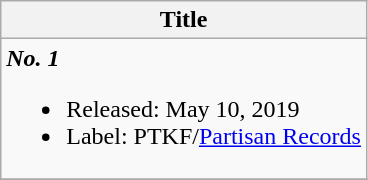<table class="wikitable">
<tr>
<th>Title</th>
</tr>
<tr>
<td><strong><em>No. 1</em></strong><br><ul><li>Released: May 10, 2019</li><li>Label: PTKF/<a href='#'>Partisan Records</a></li></ul></td>
</tr>
<tr>
</tr>
</table>
